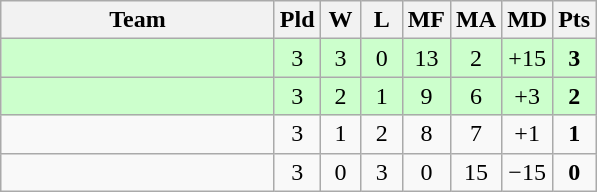<table class="wikitable" style="text-align:center">
<tr>
<th width="175">Team</th>
<th width="20">Pld</th>
<th width="20">W</th>
<th width="20">L</th>
<th width="20">MF</th>
<th width="20">MA</th>
<th width="20">MD</th>
<th width="20">Pts</th>
</tr>
<tr bgcolor="ccffcc">
<td align="left"></td>
<td>3</td>
<td>3</td>
<td>0</td>
<td>13</td>
<td>2</td>
<td>+15</td>
<td><strong>3</strong></td>
</tr>
<tr bgcolor="ccffcc">
<td align="left"></td>
<td>3</td>
<td>2</td>
<td>1</td>
<td>9</td>
<td>6</td>
<td>+3</td>
<td><strong>2</strong></td>
</tr>
<tr>
<td align="left"></td>
<td>3</td>
<td>1</td>
<td>2</td>
<td>8</td>
<td>7</td>
<td>+1</td>
<td><strong>1</strong></td>
</tr>
<tr>
<td align="left"></td>
<td>3</td>
<td>0</td>
<td>3</td>
<td>0</td>
<td>15</td>
<td>−15</td>
<td><strong>0</strong></td>
</tr>
</table>
